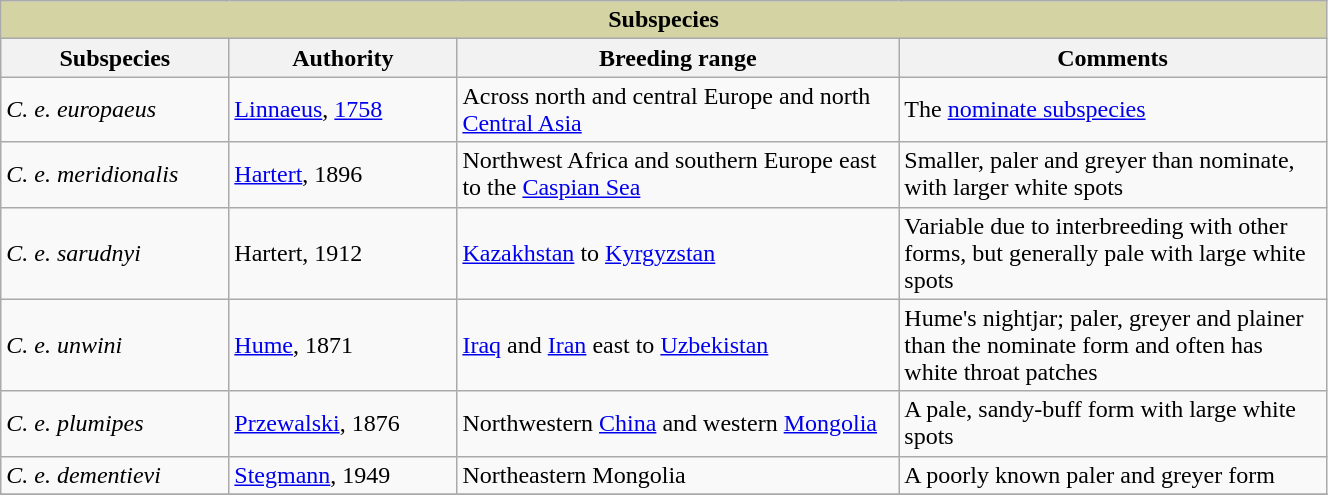<table style="width:70%;" class="wikitable">
<tr>
<th style="text-align:center; background:#d3d3a4;" colspan="4">Subspecies</th>
</tr>
<tr>
<th width=16%>Subspecies</th>
<th width=16%>Authority</th>
<th width=31%>Breeding range</th>
<th width=30%>Comments</th>
</tr>
<tr>
<td><em>C. e. europaeus</em></td>
<td><a href='#'>Linnaeus</a>, <a href='#'>1758</a></td>
<td>Across north and central Europe and north <a href='#'>Central Asia</a></td>
<td>The <a href='#'>nominate subspecies</a></td>
</tr>
<tr>
<td><em>C. e. meridionalis</em></td>
<td><a href='#'>Hartert</a>, 1896</td>
<td>Northwest Africa and southern Europe east to the <a href='#'>Caspian Sea</a></td>
<td>Smaller, paler and greyer than nominate, with larger white spots</td>
</tr>
<tr>
<td><em>C. e. sarudnyi</em></td>
<td>Hartert, 1912</td>
<td><a href='#'>Kazakhstan</a> to <a href='#'>Kyrgyzstan</a></td>
<td>Variable due to interbreeding with other forms, but generally pale with large white spots</td>
</tr>
<tr>
<td><em>C. e. unwini</em></td>
<td><a href='#'>Hume</a>, 1871</td>
<td><a href='#'>Iraq</a> and <a href='#'>Iran</a> east to <a href='#'>Uzbekistan</a></td>
<td>Hume's nightjar; paler, greyer and plainer than the nominate form and often has white throat patches</td>
</tr>
<tr>
<td><em>C. e. plumipes</em></td>
<td><a href='#'>Przewalski</a>, 1876</td>
<td>Northwestern <a href='#'>China</a> and western <a href='#'>Mongolia</a></td>
<td>A pale, sandy-buff form with large white spots</td>
</tr>
<tr>
<td><em>C. e. dementievi</em></td>
<td><a href='#'>Stegmann</a>, 1949</td>
<td>Northeastern Mongolia</td>
<td>A poorly known paler and greyer form</td>
</tr>
<tr>
</tr>
</table>
